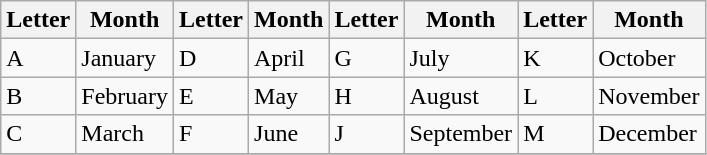<table class="wikitable">
<tr>
<th>Letter</th>
<th>Month</th>
<th>Letter</th>
<th>Month</th>
<th>Letter</th>
<th>Month</th>
<th>Letter</th>
<th>Month</th>
</tr>
<tr>
<td>A</td>
<td>January</td>
<td>D</td>
<td>April</td>
<td>G</td>
<td>July</td>
<td>K</td>
<td>October</td>
</tr>
<tr>
<td>B</td>
<td>February</td>
<td>E</td>
<td>May</td>
<td>H</td>
<td>August</td>
<td>L</td>
<td>November</td>
</tr>
<tr>
<td>C</td>
<td>March</td>
<td>F</td>
<td>June</td>
<td>J</td>
<td>September</td>
<td>M</td>
<td>December</td>
</tr>
<tr>
</tr>
</table>
